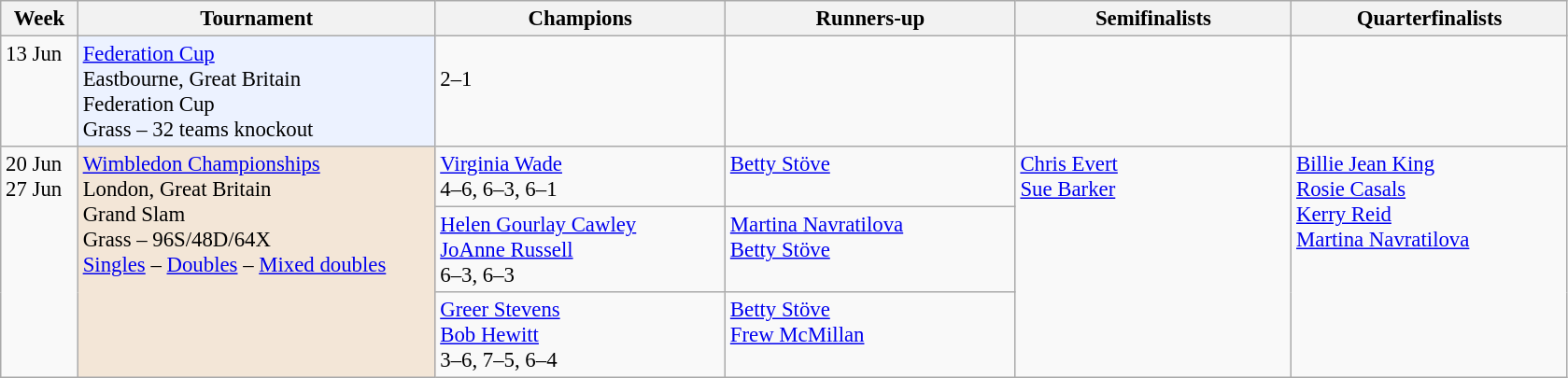<table class=wikitable style=font-size:95%>
<tr>
<th style="width:48px;">Week</th>
<th style="width:248px;">Tournament</th>
<th style="width:200px;">Champions</th>
<th style="width:200px;">Runners-up</th>
<th style="width:190px;">Semifinalists</th>
<th style="width:190px;">Quarterfinalists</th>
</tr>
<tr valign=top>
<td rowspan=1>13 Jun</td>
<td style="background:#ECF2FF;"><a href='#'>Federation Cup</a><br> Eastbourne, Great Britain<br>Federation Cup<br>Grass – 32 teams knockout</td>
<td><br>2–1</td>
<td></td>
<td><br></td>
<td><br><br><br></td>
</tr>
<tr valign=top>
<td rowspan=3>20 Jun<br>27 Jun</td>
<td style="background:#F3E6D7;" rowspan="3"><a href='#'>Wimbledon Championships</a><br> London, Great Britain<br>Grand Slam<br>Grass – 96S/48D/64X<br><a href='#'>Singles</a> – <a href='#'>Doubles</a> – <a href='#'>Mixed doubles</a></td>
<td> <a href='#'>Virginia Wade</a><br> 4–6, 6–3, 6–1</td>
<td> <a href='#'>Betty Stöve</a></td>
<td rowspan=3> <a href='#'>Chris Evert</a><br> <a href='#'>Sue Barker</a></td>
<td rowspan=3> <a href='#'>Billie Jean King</a><br> <a href='#'>Rosie Casals</a><br> <a href='#'>Kerry Reid</a><br> <a href='#'>Martina Navratilova</a></td>
</tr>
<tr valign=top>
<td> <a href='#'>Helen Gourlay Cawley</a> <br> <a href='#'>JoAnne Russell</a><br> 6–3, 6–3</td>
<td> <a href='#'>Martina Navratilova</a><br> <a href='#'>Betty Stöve</a></td>
</tr>
<tr valign=top>
<td> <a href='#'>Greer Stevens</a><br>  <a href='#'>Bob Hewitt</a><br> 3–6, 7–5, 6–4</td>
<td> <a href='#'>Betty Stöve</a><br>  <a href='#'>Frew McMillan</a></td>
</tr>
</table>
